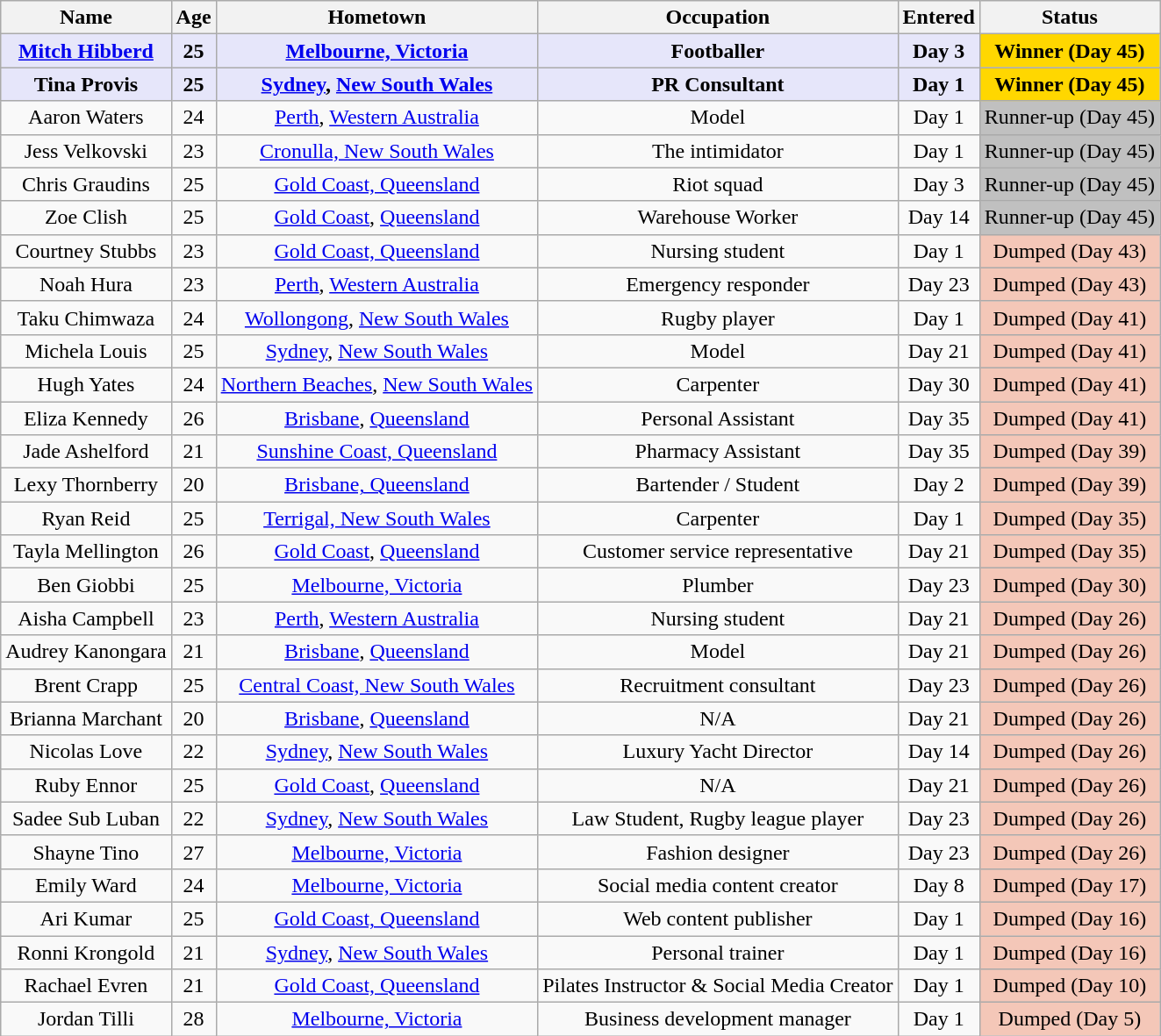<table class="wikitable sortable" style="text-align:center">
<tr>
<th>Name</th>
<th>Age</th>
<th>Hometown</th>
<th>Occupation</th>
<th>Entered</th>
<th>Status</th>
</tr>
<tr style="background:lavender;">
<td><strong><a href='#'>Mitch Hibberd</a></strong></td>
<td><strong>25</strong></td>
<td><strong><a href='#'>Melbourne, Victoria</a></strong></td>
<td><strong>Footballer</strong></td>
<td><strong>Day 3</strong></td>
<td style="background:gold;"><strong>Winner (Day 45)</strong></td>
</tr>
<tr style="background:lavender;">
<td><strong>Tina Provis</strong></td>
<td><strong>25</strong></td>
<td><strong><a href='#'>Sydney</a>, <a href='#'>New South Wales</a></strong></td>
<td><strong>PR Consultant</strong></td>
<td><strong>Day 1</strong></td>
<td style="background:gold;"><strong>Winner (Day 45)</strong></td>
</tr>
<tr>
<td>Aaron Waters</td>
<td>24</td>
<td><a href='#'>Perth</a>, <a href='#'>Western Australia</a></td>
<td>Model</td>
<td>Day 1</td>
<td style="background:silver;">Runner-up (Day 45)</td>
</tr>
<tr>
<td>Jess Velkovski</td>
<td>23</td>
<td><a href='#'>Cronulla, New South Wales</a></td>
<td>The intimidator</td>
<td>Day 1</td>
<td style="background:silver;">Runner-up (Day 45)</td>
</tr>
<tr>
<td>Chris Graudins</td>
<td>25</td>
<td><a href='#'>Gold Coast, Queensland</a></td>
<td>Riot squad</td>
<td>Day 3</td>
<td style="background:silver;">Runner-up (Day 45)</td>
</tr>
<tr>
<td>Zoe Clish</td>
<td>25</td>
<td><a href='#'>Gold Coast</a>, <a href='#'>Queensland</a></td>
<td>Warehouse Worker</td>
<td>Day 14</td>
<td style="background:silver;">Runner-up (Day 45)</td>
</tr>
<tr>
<td>Courtney Stubbs</td>
<td>23</td>
<td><a href='#'>Gold Coast, Queensland</a></td>
<td>Nursing student</td>
<td>Day 1</td>
<td style="background:#f4c7b8;">Dumped (Day 43)</td>
</tr>
<tr>
<td>Noah Hura</td>
<td>23</td>
<td><a href='#'>Perth</a>, <a href='#'>Western Australia</a></td>
<td>Emergency responder</td>
<td>Day 23</td>
<td style="background:#f4c7b8;">Dumped (Day 43)</td>
</tr>
<tr>
<td>Taku Chimwaza</td>
<td>24</td>
<td><a href='#'>Wollongong</a>, <a href='#'>New South Wales</a></td>
<td>Rugby player</td>
<td>Day 1</td>
<td style="background:#f4c7b8;">Dumped (Day 41)</td>
</tr>
<tr>
<td>Michela Louis</td>
<td>25</td>
<td><a href='#'>Sydney</a>, <a href='#'>New South Wales</a></td>
<td>Model</td>
<td>Day 21</td>
<td style="background:#f4c7b8;">Dumped (Day 41)</td>
</tr>
<tr>
<td>Hugh Yates</td>
<td>24</td>
<td><a href='#'>Northern Beaches</a>, <a href='#'>New South Wales</a></td>
<td>Carpenter</td>
<td>Day 30</td>
<td style="background:#f4c7b8;">Dumped (Day 41)</td>
</tr>
<tr>
<td>Eliza Kennedy</td>
<td>26</td>
<td><a href='#'>Brisbane</a>, <a href='#'>Queensland</a></td>
<td>Personal Assistant</td>
<td>Day 35</td>
<td style="background:#f4c7b8;">Dumped (Day 41)</td>
</tr>
<tr>
<td>Jade Ashelford</td>
<td>21</td>
<td><a href='#'>Sunshine Coast, Queensland</a></td>
<td>Pharmacy Assistant</td>
<td>Day 35</td>
<td style="background:#f4c7b8;">Dumped (Day 39)</td>
</tr>
<tr>
<td>Lexy Thornberry</td>
<td>20</td>
<td><a href='#'>Brisbane, Queensland</a></td>
<td>Bartender / Student</td>
<td>Day 2</td>
<td style="background:#f4c7b8;">Dumped (Day 39)</td>
</tr>
<tr>
<td>Ryan Reid</td>
<td>25</td>
<td><a href='#'>Terrigal, New South Wales</a></td>
<td>Carpenter</td>
<td>Day 1</td>
<td style="background:#f4c7b8;">Dumped (Day 35)</td>
</tr>
<tr>
<td>Tayla Mellington</td>
<td>26</td>
<td><a href='#'>Gold Coast</a>, <a href='#'>Queensland</a></td>
<td>Customer service representative</td>
<td>Day 21</td>
<td style="background:#f4c7b8;">Dumped (Day 35)</td>
</tr>
<tr>
<td>Ben Giobbi</td>
<td>25</td>
<td><a href='#'>Melbourne, Victoria</a></td>
<td>Plumber</td>
<td>Day 23</td>
<td style="background:#f4c7b8;">Dumped (Day 30)</td>
</tr>
<tr>
<td>Aisha Campbell</td>
<td>23</td>
<td><a href='#'>Perth</a>, <a href='#'>Western Australia</a></td>
<td>Nursing student</td>
<td>Day 21</td>
<td style="background:#f4c7b8;">Dumped (Day 26)</td>
</tr>
<tr>
<td>Audrey Kanongara</td>
<td>21</td>
<td><a href='#'>Brisbane</a>, <a href='#'>Queensland</a></td>
<td>Model</td>
<td>Day 21</td>
<td style="background:#f4c7b8;">Dumped (Day 26)</td>
</tr>
<tr>
<td>Brent Crapp</td>
<td>25</td>
<td><a href='#'>Central Coast, New South Wales</a></td>
<td>Recruitment consultant</td>
<td>Day 23</td>
<td style="background:#f4c7b8;">Dumped (Day 26)</td>
</tr>
<tr>
<td>Brianna Marchant</td>
<td>20</td>
<td><a href='#'>Brisbane</a>, <a href='#'>Queensland</a></td>
<td>N/A</td>
<td>Day 21</td>
<td style="background:#f4c7b8;">Dumped (Day 26)</td>
</tr>
<tr>
<td>Nicolas Love</td>
<td>22</td>
<td><a href='#'>Sydney</a>, <a href='#'>New South Wales</a></td>
<td>Luxury Yacht Director</td>
<td>Day 14</td>
<td style="background:#f4c7b8;">Dumped (Day 26)</td>
</tr>
<tr>
<td>Ruby Ennor</td>
<td>25</td>
<td><a href='#'>Gold Coast</a>, <a href='#'>Queensland</a></td>
<td>N/A</td>
<td>Day 21</td>
<td style="background:#f4c7b8;">Dumped (Day 26)</td>
</tr>
<tr>
<td>Sadee Sub Luban</td>
<td>22</td>
<td><a href='#'>Sydney</a>, <a href='#'>New South Wales</a></td>
<td>Law Student, Rugby league player</td>
<td>Day 23</td>
<td style="background:#f4c7b8;">Dumped (Day 26)</td>
</tr>
<tr>
<td>Shayne Tino</td>
<td>27</td>
<td><a href='#'>Melbourne, Victoria</a></td>
<td>Fashion designer</td>
<td>Day 23</td>
<td style="background:#f4c7b8;">Dumped (Day 26)</td>
</tr>
<tr>
<td>Emily Ward</td>
<td>24</td>
<td><a href='#'>Melbourne, Victoria</a></td>
<td>Social media content creator</td>
<td>Day 8</td>
<td style="background:#f4c7b8;">Dumped (Day 17)</td>
</tr>
<tr>
<td>Ari Kumar</td>
<td>25</td>
<td><a href='#'>Gold Coast, Queensland</a></td>
<td>Web content publisher</td>
<td>Day 1</td>
<td style="background:#f4c7b8;">Dumped (Day 16)</td>
</tr>
<tr>
<td>Ronni Krongold</td>
<td>21</td>
<td><a href='#'>Sydney</a>, <a href='#'>New South Wales</a></td>
<td>Personal trainer</td>
<td>Day 1</td>
<td style="background:#f4c7b8;">Dumped (Day 16)</td>
</tr>
<tr>
<td>Rachael Evren</td>
<td>21</td>
<td><a href='#'>Gold Coast, Queensland</a></td>
<td>Pilates Instructor & Social Media Creator</td>
<td>Day 1</td>
<td style="background:#f4c7b8;">Dumped (Day 10)</td>
</tr>
<tr>
<td>Jordan Tilli</td>
<td>28</td>
<td><a href='#'>Melbourne, Victoria</a></td>
<td>Business development manager</td>
<td>Day 1</td>
<td style="background:#f4c7b8;">Dumped (Day 5)</td>
</tr>
</table>
